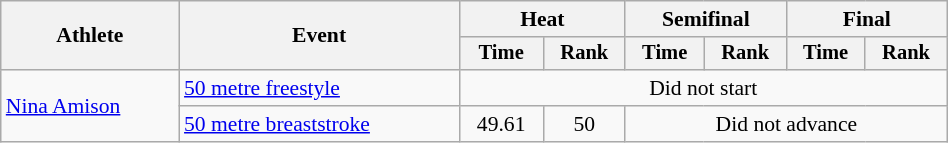<table class="wikitable" style="text-align:center; font-size:90%; width:50%;">
<tr>
<th rowspan="2">Athlete</th>
<th rowspan="2">Event</th>
<th colspan="2">Heat</th>
<th colspan="2">Semifinal</th>
<th colspan="2">Final</th>
</tr>
<tr style="font-size:95%">
<th>Time</th>
<th>Rank</th>
<th>Time</th>
<th>Rank</th>
<th>Time</th>
<th>Rank</th>
</tr>
<tr>
<td align=left rowspan=2><a href='#'>Nina Amison</a></td>
<td align=left><a href='#'>50 metre freestyle</a></td>
<td colspan=6>Did not start</td>
</tr>
<tr>
<td align=left><a href='#'>50 metre breaststroke</a></td>
<td>49.61</td>
<td>50</td>
<td colspan=4>Did not advance</td>
</tr>
</table>
